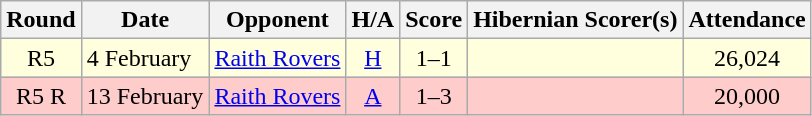<table class="wikitable" style="text-align:center">
<tr>
<th>Round</th>
<th>Date</th>
<th>Opponent</th>
<th>H/A</th>
<th>Score</th>
<th>Hibernian Scorer(s)</th>
<th>Attendance</th>
</tr>
<tr bgcolor=#FFFFDD>
<td>R5</td>
<td align=left>4 February</td>
<td align=left><a href='#'>Raith Rovers</a></td>
<td><a href='#'>H</a></td>
<td>1–1</td>
<td align=left></td>
<td>26,024</td>
</tr>
<tr bgcolor=#FFCCCC>
<td>R5 R</td>
<td align=left>13 February</td>
<td align=left><a href='#'>Raith Rovers</a></td>
<td><a href='#'>A</a></td>
<td>1–3</td>
<td align=left></td>
<td>20,000</td>
</tr>
</table>
